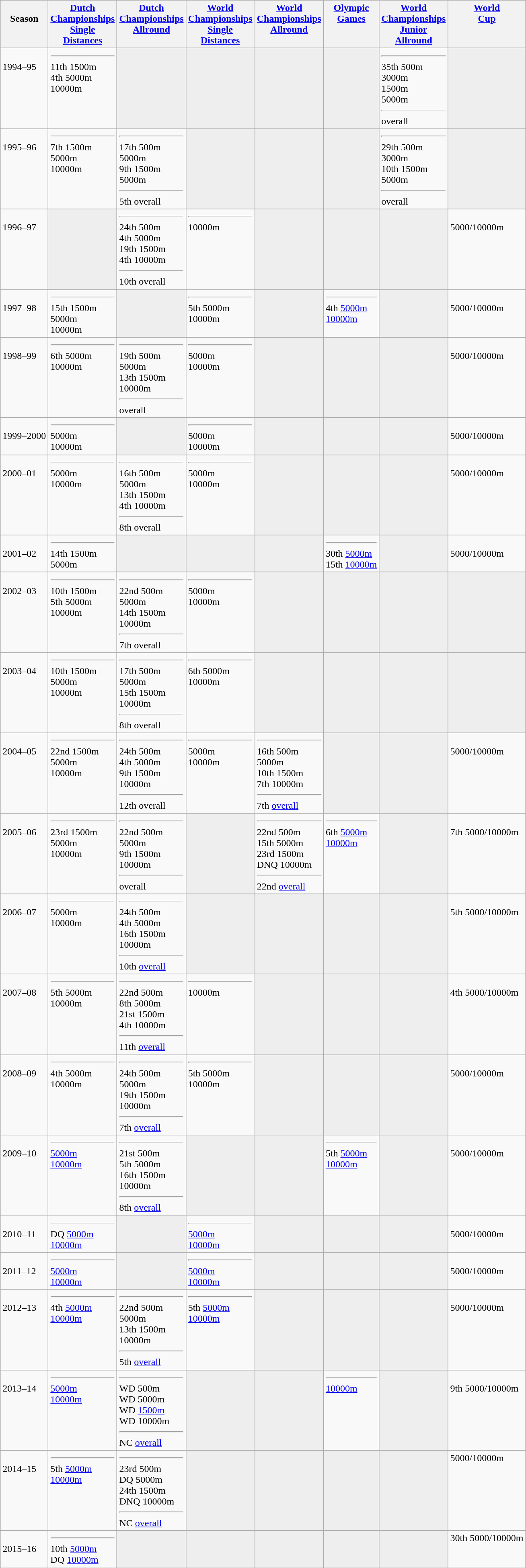<table class="wikitable">
<tr style="vertical-align: top;">
<th><br> Season</th>
<th><a href='#'>Dutch <br> Championships <br> Single <br> Distances</a></th>
<th><a href='#'>Dutch <br> Championships <br> Allround</a></th>
<th><a href='#'>World <br> Championships <br> Single <br> Distances</a></th>
<th><a href='#'>World <br> Championships <br> Allround</a></th>
<th><a href='#'>Olympic <br> Games</a></th>
<th><a href='#'>World <br> Championships <br> Junior <br> Allround</a></th>
<th><a href='#'>World <br> Cup</a></th>
</tr>
<tr style="vertical-align: top;">
<td><br> 1994–95</td>
<td> <hr> 11th 1500m <br> 4th 5000m <br>  10000m</td>
<td bgcolor=#EEEEEE></td>
<td bgcolor=#EEEEEE></td>
<td bgcolor=#EEEEEE></td>
<td bgcolor=#EEEEEE></td>
<td> <hr> 35th 500m <br>  3000m <br>  1500m <br>  5000m <br> <hr>  overall</td>
<td bgcolor=#EEEEEE></td>
</tr>
<tr style="vertical-align: top;">
<td><br> 1995–96</td>
<td> <hr> 7th 1500m <br>  5000m <br>  10000m</td>
<td> <hr> 17th 500m <br>  5000m <br> 9th 1500m <br>  5000m <hr> 5th overall</td>
<td bgcolor=#EEEEEE></td>
<td bgcolor=#EEEEEE></td>
<td bgcolor=#EEEEEE></td>
<td> <hr> 29th 500m <br>  3000m <br> 10th 1500m <br>  5000m <hr>  overall</td>
<td bgcolor=#EEEEEE></td>
</tr>
<tr style="vertical-align: top;">
<td><br> 1996–97</td>
<td bgcolor=#EEEEEE></td>
<td> <hr> 24th 500m <br> 4th 5000m <br> 19th 1500m <br> 4th 10000m <hr> 10th overall</td>
<td> <hr>  10000m</td>
<td bgcolor=#EEEEEE></td>
<td bgcolor=#EEEEEE></td>
<td bgcolor=#EEEEEE></td>
<td><br>  5000/10000m</td>
</tr>
<tr style="vertical-align: top;">
<td><br> 1997–98</td>
<td> <hr> 15th 1500m <br>  5000m <br>  10000m</td>
<td bgcolor=#EEEEEE></td>
<td> <hr> 5th 5000m <br>  10000m</td>
<td bgcolor=#EEEEEE></td>
<td> <hr> 4th <a href='#'>5000m</a> <br>  <a href='#'>10000m</a></td>
<td bgcolor=#EEEEEE></td>
<td><br>  5000/10000m</td>
</tr>
<tr style="vertical-align: top;">
<td><br> 1998–99</td>
<td> <hr> 6th 5000m <br>  10000m</td>
<td> <hr> 19th 500m <br>  5000m <br> 13th 1500m <br>  10000m <hr>  overall</td>
<td> <hr>  5000m <br>  10000m</td>
<td bgcolor=#EEEEEE></td>
<td bgcolor=#EEEEEE></td>
<td bgcolor=#EEEEEE></td>
<td><br>  5000/10000m</td>
</tr>
<tr style="vertical-align: top;">
<td><br> 1999–2000</td>
<td> <hr>  5000m <br>  10000m</td>
<td bgcolor=#EEEEEE></td>
<td> <hr>  5000m <br>  10000m</td>
<td bgcolor=#EEEEEE></td>
<td bgcolor=#EEEEEE></td>
<td bgcolor=#EEEEEE></td>
<td><br>  5000/10000m</td>
</tr>
<tr style="vertical-align: top;">
<td><br> 2000–01</td>
<td> <hr>  5000m <br>  10000m</td>
<td> <hr> 16th 500m <br>  5000m <br> 13th 1500m <br> 4th 10000m <hr> 8th overall</td>
<td> <hr>  5000m <br>  10000m</td>
<td bgcolor=#EEEEEE></td>
<td bgcolor=#EEEEEE></td>
<td bgcolor=#EEEEEE></td>
<td><br>  5000/10000m</td>
</tr>
<tr style="vertical-align: top;">
<td><br> 2001–02</td>
<td> <hr> 14th 1500m <br>  5000m</td>
<td bgcolor=#EEEEEE></td>
<td bgcolor=#EEEEEE></td>
<td bgcolor=#EEEEEE></td>
<td> <hr> 30th <a href='#'>5000m</a> <br> 15th <a href='#'>10000m</a></td>
<td bgcolor=#EEEEEE></td>
<td><br>  5000/10000m</td>
</tr>
<tr style="vertical-align: top;">
<td><br> 2002–03</td>
<td> <hr> 10th 1500m <br> 5th 5000m <br>  10000m</td>
<td> <hr> 22nd 500m <br>  5000m <br> 14th 1500m <br>  10000m <hr> 7th overall</td>
<td> <hr>  5000m <br>  10000m</td>
<td bgcolor=#EEEEEE></td>
<td bgcolor=#EEEEEE></td>
<td bgcolor=#EEEEEE></td>
<td bgcolor=#EEEEEE></td>
</tr>
<tr style="vertical-align: top;">
<td><br> 2003–04</td>
<td> <hr> 10th 1500m <br>  5000m <br>  10000m</td>
<td> <hr> 17th 500m <br>  5000m <br> 15th 1500m <br>  10000m <hr> 8th overall</td>
<td> <hr> 6th 5000m <br>  10000m</td>
<td bgcolor=#EEEEEE></td>
<td bgcolor=#EEEEEE></td>
<td bgcolor=#EEEEEE></td>
<td bgcolor=#EEEEEE></td>
</tr>
<tr style="vertical-align: top;">
<td><br> 2004–05</td>
<td> <hr> 22nd 1500m <br>  5000m <br>  10000m</td>
<td> <hr> 24th 500m <br> 4th 5000m <br> 9th 1500m <br>  10000m <hr> 12th overall</td>
<td> <hr>  5000m <br>  10000m</td>
<td> <hr> 16th 500m <br>  5000m <br> 10th 1500m <br> 7th 10000m <hr> 7th <a href='#'>overall</a></td>
<td bgcolor=#EEEEEE></td>
<td bgcolor=#EEEEEE></td>
<td><br>  5000/10000m</td>
</tr>
<tr style="vertical-align: top;">
<td><br> 2005–06</td>
<td> <hr> 23rd 1500m <br>  5000m <br>  10000m <br></td>
<td> <hr> 22nd 500m <br>  5000m <br> 9th 1500m <br>  10000m <hr>  overall</td>
<td bgcolor=#EEEEEE></td>
<td> <hr> 22nd 500m <br> 15th 5000m <br> 23rd 1500m <br> DNQ 10000m <hr> 22nd <a href='#'>overall</a></td>
<td> <hr> 6th <a href='#'>5000m</a> <br>  <a href='#'>10000m</a></td>
<td bgcolor=#EEEEEE></td>
<td><br> 7th 5000/10000m</td>
</tr>
<tr style="vertical-align: top;">
<td><br> 2006–07</td>
<td> <hr>  5000m <br>  10000m</td>
<td> <hr> 24th 500m <br> 4th 5000m <br> 16th 1500m <br>  10000m <hr> 10th <a href='#'>overall</a></td>
<td bgcolor=#EEEEEE></td>
<td bgcolor=#EEEEEE></td>
<td bgcolor=#EEEEEE></td>
<td bgcolor=#EEEEEE></td>
<td><br> 5th 5000/10000m</td>
</tr>
<tr style="vertical-align: top;">
<td><br> 2007–08</td>
<td> <hr> 5th 5000m <br>  10000m</td>
<td> <hr> 22nd 500m <br> 8th 5000m <br> 21st 1500m <br> 4th 10000m <hr> 11th <a href='#'>overall</a></td>
<td> <hr>  10000m</td>
<td bgcolor=#EEEEEE></td>
<td bgcolor=#EEEEEE></td>
<td bgcolor=#EEEEEE></td>
<td><br> 4th 5000/10000m</td>
</tr>
<tr style="vertical-align: top;">
<td><br> 2008–09</td>
<td> <hr> 4th 5000m <br>  10000m</td>
<td> <hr> 24th 500m <br>  5000m <br> 19th 1500m <br>  10000m <hr> 7th <a href='#'>overall</a></td>
<td> <hr> 5th 5000m <br>  10000m</td>
<td bgcolor=#EEEEEE></td>
<td bgcolor=#EEEEEE></td>
<td bgcolor=#EEEEEE></td>
<td><br>  5000/10000m</td>
</tr>
<tr style="vertical-align: top;">
<td><br> 2009–10</td>
<td> <hr>  <a href='#'>5000m</a> <br>  <a href='#'>10000m</a></td>
<td> <hr> 21st 500m <br> 5th 5000m <br> 16th 1500m <br>  10000m <hr> 8th <a href='#'>overall</a></td>
<td bgcolor=#EEEEEE></td>
<td bgcolor=#EEEEEE></td>
<td> <hr> 5th <a href='#'>5000m</a> <br>  <a href='#'>10000m</a></td>
<td bgcolor=#EEEEEE></td>
<td><br>  5000/10000m</td>
</tr>
<tr style="vertical-align: top;">
<td><br> 2010–11</td>
<td> <hr> DQ <a href='#'>5000m</a> <br>  <a href='#'>10000m</a></td>
<td bgcolor=#EEEEEE></td>
<td> <hr>  <a href='#'>5000m</a> <br>  <a href='#'>10000m</a></td>
<td bgcolor=#EEEEEE></td>
<td bgcolor=#EEEEEE></td>
<td bgcolor=#EEEEEE></td>
<td><br>  5000/10000m</td>
</tr>
<tr style="vertical-align: top;">
<td><br> 2011–12</td>
<td> <hr>  <a href='#'>5000m</a> <br>  <a href='#'>10000m</a></td>
<td bgcolor=#EEEEEE></td>
<td> <hr>  <a href='#'>5000m</a> <br>  <a href='#'>10000m</a></td>
<td bgcolor=#EEEEEE></td>
<td bgcolor=#EEEEEE></td>
<td bgcolor=#EEEEEE></td>
<td><br>  5000/10000m</td>
</tr>
<tr style="vertical-align: top;">
<td><br> 2012–13</td>
<td> <hr> 4th <a href='#'>5000m</a> <br>  <a href='#'>10000m</a></td>
<td> <hr> 22nd 500m <br>  5000m <br> 13th 1500m <br>  10000m <hr> 5th <a href='#'>overall</a></td>
<td> <hr> 5th <a href='#'>5000m</a> <br>  <a href='#'>10000m</a></td>
<td bgcolor=#EEEEEE></td>
<td bgcolor=#EEEEEE></td>
<td bgcolor=#EEEEEE></td>
<td><br>  5000/10000m</td>
</tr>
<tr style="vertical-align: top;">
<td><br> 2013–14</td>
<td> <hr>  <a href='#'>5000m</a> <br>  <a href='#'>10000m</a></td>
<td> <hr> WD 500m <br> WD 5000m <br> WD <a href='#'>1500m</a> <br> WD 10000m <hr> NC <a href='#'>overall</a></td>
<td bgcolor=#EEEEEE></td>
<td bgcolor=#EEEEEE></td>
<td> <hr>  <a href='#'>10000m</a></td>
<td bgcolor=#EEEEEE></td>
<td><br> 9th 5000/10000m</td>
</tr>
<tr style="vertical-align: top;">
<td><br> 2014–15</td>
<td> <hr> 5th <a href='#'>5000m</a> <br>  <a href='#'>10000m</a></td>
<td> <hr> 23rd 500m <br> DQ 5000m <br> 24th 1500m <br> DNQ 10000m <hr> NC <a href='#'>overall</a></td>
<td bgcolor=#EEEEEE></td>
<td bgcolor=#EEEEEE></td>
<td bgcolor=#EEEEEE></td>
<td bgcolor=#EEEEEE></td>
<td> 5000/10000m</td>
</tr>
<tr style="vertical-align: top;">
<td><br> 2015–16</td>
<td> <hr> 10th <a href='#'>5000m</a> <br> DQ <a href='#'>10000m</a></td>
<td bgcolor=#EEEEEE></td>
<td bgcolor=#EEEEEE></td>
<td bgcolor=#EEEEEE></td>
<td bgcolor=#EEEEEE></td>
<td bgcolor=#EEEEEE></td>
<td>30th 5000/10000m</td>
</tr>
</table>
